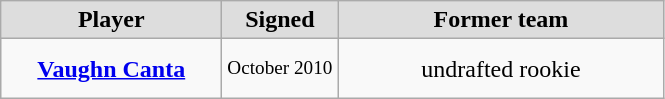<table class="wikitable" style="text-align: center">
<tr align="center" bgcolor="#dddddd">
<td style="width:140px"><strong>Player</strong></td>
<td style="width:70px"><strong>Signed</strong></td>
<td style="width:210px"><strong>Former team</strong></td>
</tr>
<tr style="height:40px">
<td><strong><a href='#'>Vaughn Canta</a></strong></td>
<td style="font-size: 80%">October 2010</td>
<td>undrafted rookie</td>
</tr>
</table>
